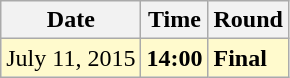<table class="wikitable">
<tr>
<th>Date</th>
<th>Time</th>
<th>Round</th>
</tr>
<tr style=background:lemonchiffon>
<td>July 11, 2015</td>
<td><strong>14:00</strong></td>
<td><strong>Final</strong></td>
</tr>
</table>
